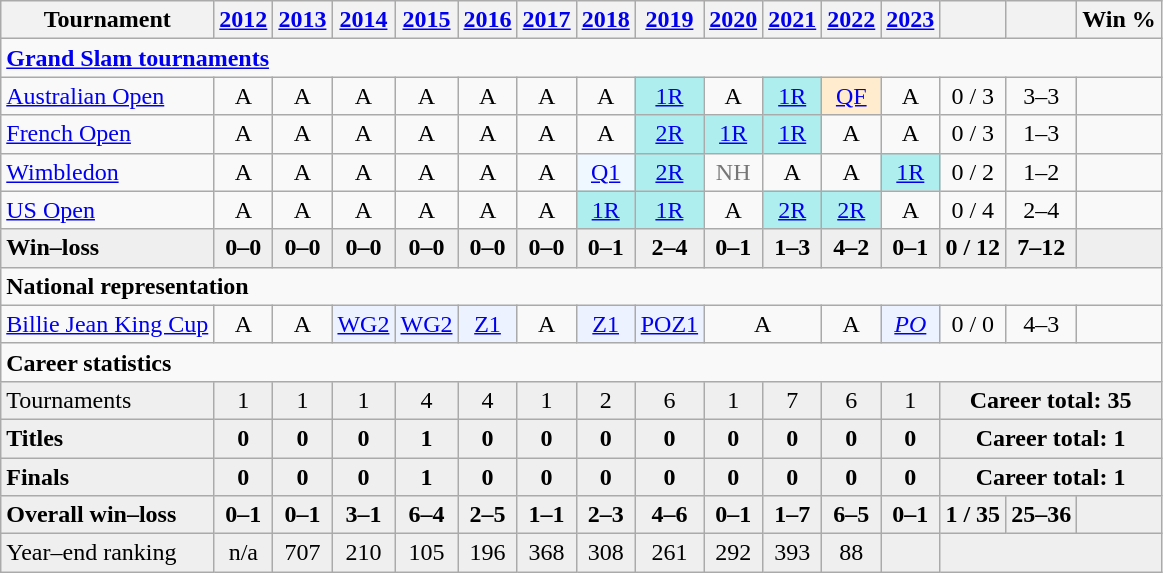<table class="wikitable" style="text-align:center">
<tr>
<th>Tournament</th>
<th><a href='#'>2012</a></th>
<th><a href='#'>2013</a></th>
<th><a href='#'>2014</a></th>
<th><a href='#'>2015</a></th>
<th><a href='#'>2016</a></th>
<th><a href='#'>2017</a></th>
<th><a href='#'>2018</a></th>
<th><a href='#'>2019</a></th>
<th><a href='#'>2020</a></th>
<th><a href='#'>2021</a></th>
<th><a href='#'>2022</a></th>
<th><a href='#'>2023</a></th>
<th></th>
<th></th>
<th>Win %</th>
</tr>
<tr>
<td colspan="16" align="left"><strong><a href='#'>Grand Slam tournaments</a></strong></td>
</tr>
<tr>
<td align="left"><a href='#'>Australian Open</a></td>
<td>A</td>
<td>A</td>
<td>A</td>
<td>A</td>
<td>A</td>
<td>A</td>
<td>A</td>
<td bgcolor="afeeee"><a href='#'>1R</a></td>
<td>A</td>
<td bgcolor="afeeee"><a href='#'>1R</a></td>
<td bgcolor="ffebcd"><a href='#'>QF</a></td>
<td>A</td>
<td>0 / 3</td>
<td>3–3</td>
<td></td>
</tr>
<tr>
<td align="left"><a href='#'>French Open</a></td>
<td>A</td>
<td>A</td>
<td>A</td>
<td>A</td>
<td>A</td>
<td>A</td>
<td>A</td>
<td bgcolor="afeeee"><a href='#'>2R</a></td>
<td bgcolor="afeeee"><a href='#'>1R</a></td>
<td bgcolor="afeeee"><a href='#'>1R</a></td>
<td>A</td>
<td>A</td>
<td>0 / 3</td>
<td>1–3</td>
<td></td>
</tr>
<tr>
<td align="left"><a href='#'>Wimbledon</a></td>
<td>A</td>
<td>A</td>
<td>A</td>
<td>A</td>
<td>A</td>
<td>A</td>
<td bgcolor=f0f8ff><a href='#'>Q1</a></td>
<td bgcolor="afeeee"><a href='#'>2R</a></td>
<td style="color:#767676">NH</td>
<td>A</td>
<td>A</td>
<td bgcolor=afeeee><a href='#'>1R</a></td>
<td>0 / 2</td>
<td>1–2</td>
<td></td>
</tr>
<tr>
<td align="left"><a href='#'>US Open</a></td>
<td>A</td>
<td>A</td>
<td>A</td>
<td>A</td>
<td>A</td>
<td>A</td>
<td bgcolor="afeeee"><a href='#'>1R</a></td>
<td bgcolor="afeeee"><a href='#'>1R</a></td>
<td>A</td>
<td bgcolor="afeeee"><a href='#'>2R</a></td>
<td bgcolor="afeeee"><a href='#'>2R</a></td>
<td>A</td>
<td>0 / 4</td>
<td>2–4</td>
<td></td>
</tr>
<tr style="font-weight:bold;background:#efefef">
<td style="text-align:left">Win–loss</td>
<td>0–0</td>
<td>0–0</td>
<td>0–0</td>
<td>0–0</td>
<td>0–0</td>
<td>0–0</td>
<td>0–1</td>
<td>2–4</td>
<td>0–1</td>
<td>1–3</td>
<td>4–2</td>
<td>0–1</td>
<td>0 / 12</td>
<td>7–12</td>
<td></td>
</tr>
<tr>
<td colspan="16" align=left><strong>National representation</strong></td>
</tr>
<tr>
<td align=left><a href='#'>Billie Jean King Cup</a></td>
<td>A</td>
<td>A</td>
<td bgcolor=ecf2ff><a href='#'>WG2</a></td>
<td bgcolor=ecf2ff><a href='#'>WG2</a></td>
<td bgcolor=ecf2ff><a href='#'>Z1</a></td>
<td>A</td>
<td bgcolor=ecf2ff><a href='#'>Z1</a></td>
<td bgcolor=ecf2ff><a href='#'>POZ1</a></td>
<td colspan="2">A</td>
<td>A</td>
<td bgcolor=ecf2ff><em><a href='#'>PO</a></em></td>
<td>0 / 0</td>
<td>4–3</td>
<td></td>
</tr>
<tr>
<td colspan="16" align=left><strong>Career statistics</strong></td>
</tr>
<tr bgcolor=efefef>
<td align=left>Tournaments</td>
<td>1</td>
<td>1</td>
<td>1</td>
<td>4</td>
<td>4</td>
<td>1</td>
<td>2</td>
<td>6</td>
<td>1</td>
<td>7</td>
<td>6</td>
<td>1</td>
<td colspan="3"><strong>Career total: 35</strong></td>
</tr>
<tr style="font-weight:bold;background:#efefef">
<td align=left>Titles</td>
<td>0</td>
<td>0</td>
<td>0</td>
<td>1</td>
<td>0</td>
<td>0</td>
<td>0</td>
<td>0</td>
<td>0</td>
<td>0</td>
<td>0</td>
<td>0</td>
<td colspan="3">Career total: 1</td>
</tr>
<tr style="font-weight:bold;background:#efefef">
<td align=left>Finals</td>
<td>0</td>
<td>0</td>
<td>0</td>
<td>1</td>
<td>0</td>
<td>0</td>
<td>0</td>
<td>0</td>
<td>0</td>
<td>0</td>
<td>0</td>
<td>0</td>
<td colspan="3">Career total: 1</td>
</tr>
<tr style="font-weight:bold;background:#efefef">
<td align=left>Overall win–loss</td>
<td>0–1</td>
<td>0–1</td>
<td>3–1</td>
<td>6–4</td>
<td>2–5</td>
<td>1–1</td>
<td>2–3</td>
<td>4–6</td>
<td>0–1</td>
<td>1–7</td>
<td>6–5</td>
<td>0–1</td>
<td>1 / 35</td>
<td>25–36</td>
<td></td>
</tr>
<tr bgcolor=efefef>
<td align=left>Year–end ranking</td>
<td>n/a</td>
<td>707</td>
<td>210</td>
<td>105</td>
<td>196</td>
<td>368</td>
<td>308</td>
<td>261</td>
<td>292</td>
<td>393</td>
<td>88</td>
<td></td>
<td colspan="3"></td>
</tr>
</table>
